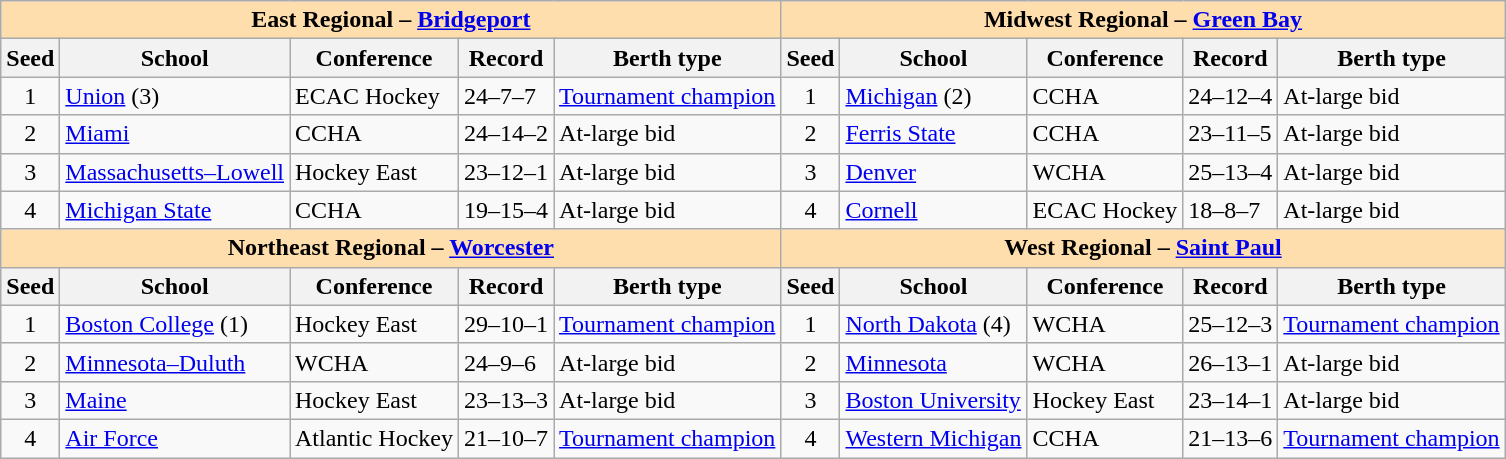<table class="wikitable">
<tr>
<th colspan="5" style="background:#ffdead;">East Regional – <a href='#'>Bridgeport</a></th>
<th colspan="5" style="background:#ffdead;">Midwest Regional – <a href='#'>Green Bay</a></th>
</tr>
<tr>
<th>Seed</th>
<th>School</th>
<th>Conference</th>
<th>Record</th>
<th>Berth type</th>
<th>Seed</th>
<th>School</th>
<th>Conference</th>
<th>Record</th>
<th>Berth type</th>
</tr>
<tr>
<td align=center>1</td>
<td><a href='#'>Union</a> (3)</td>
<td>ECAC Hockey</td>
<td>24–7–7</td>
<td><a href='#'>Tournament champion</a></td>
<td align=center>1</td>
<td><a href='#'>Michigan</a> (2)</td>
<td>CCHA</td>
<td>24–12–4</td>
<td>At-large bid</td>
</tr>
<tr>
<td align=center>2</td>
<td><a href='#'>Miami</a></td>
<td>CCHA</td>
<td>24–14–2</td>
<td>At-large bid</td>
<td align=center>2</td>
<td><a href='#'>Ferris State</a></td>
<td>CCHA</td>
<td>23–11–5</td>
<td>At-large bid</td>
</tr>
<tr>
<td align=center>3</td>
<td><a href='#'>Massachusetts–Lowell</a></td>
<td>Hockey East</td>
<td>23–12–1</td>
<td>At-large bid</td>
<td align=center>3</td>
<td><a href='#'>Denver</a></td>
<td>WCHA</td>
<td>25–13–4</td>
<td>At-large bid</td>
</tr>
<tr>
<td align=center>4</td>
<td><a href='#'>Michigan State</a></td>
<td>CCHA</td>
<td>19–15–4</td>
<td>At-large bid</td>
<td align=center>4</td>
<td><a href='#'>Cornell</a></td>
<td>ECAC Hockey</td>
<td>18–8–7</td>
<td>At-large bid</td>
</tr>
<tr>
<th colspan="5" style="background:#ffdead;">Northeast Regional – <a href='#'>Worcester</a></th>
<th colspan="5" style="background:#ffdead;">West Regional – <a href='#'>Saint Paul</a></th>
</tr>
<tr>
<th>Seed</th>
<th>School</th>
<th>Conference</th>
<th>Record</th>
<th>Berth type</th>
<th>Seed</th>
<th>School</th>
<th>Conference</th>
<th>Record</th>
<th>Berth type</th>
</tr>
<tr>
<td align=center>1</td>
<td><a href='#'>Boston College</a> (1)</td>
<td>Hockey East</td>
<td>29–10–1</td>
<td><a href='#'>Tournament champion</a></td>
<td align=center>1</td>
<td><a href='#'>North Dakota</a> (4)</td>
<td>WCHA</td>
<td>25–12–3</td>
<td><a href='#'>Tournament champion</a></td>
</tr>
<tr>
<td align=center>2</td>
<td><a href='#'>Minnesota–Duluth</a></td>
<td>WCHA</td>
<td>24–9–6</td>
<td>At-large bid</td>
<td align=center>2</td>
<td><a href='#'>Minnesota</a></td>
<td>WCHA</td>
<td>26–13–1</td>
<td>At-large bid</td>
</tr>
<tr>
<td align=center>3</td>
<td><a href='#'>Maine</a></td>
<td>Hockey East</td>
<td>23–13–3</td>
<td>At-large bid</td>
<td align=center>3</td>
<td><a href='#'>Boston University</a></td>
<td>Hockey East</td>
<td>23–14–1</td>
<td>At-large bid</td>
</tr>
<tr>
<td align=center>4</td>
<td><a href='#'>Air Force</a></td>
<td>Atlantic Hockey</td>
<td>21–10–7</td>
<td><a href='#'>Tournament champion</a></td>
<td align=center>4</td>
<td><a href='#'>Western Michigan</a></td>
<td>CCHA</td>
<td>21–13–6</td>
<td><a href='#'>Tournament champion</a></td>
</tr>
</table>
